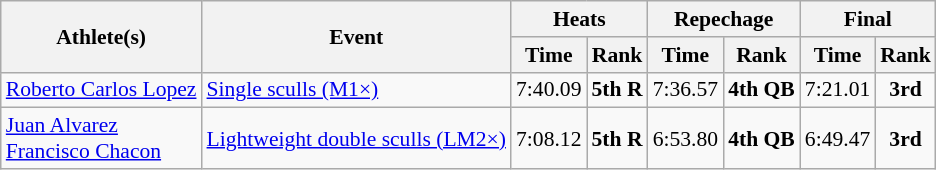<table class="wikitable" border="1" style="font-size:90%">
<tr>
<th rowspan=2>Athlete(s)</th>
<th rowspan=2>Event</th>
<th colspan=2>Heats</th>
<th colspan=2>Repechage</th>
<th colspan=2>Final</th>
</tr>
<tr>
<th>Time</th>
<th>Rank</th>
<th>Time</th>
<th>Rank</th>
<th>Time</th>
<th>Rank</th>
</tr>
<tr>
<td><a href='#'>Roberto Carlos Lopez</a></td>
<td><a href='#'>Single sculls (M1×)</a></td>
<td align=center>7:40.09</td>
<td align=center><strong>5th R</strong></td>
<td align=center>7:36.57</td>
<td align=center><strong>4th QB</strong></td>
<td align=center>7:21.01</td>
<td align=center><strong>3rd</strong></td>
</tr>
<tr>
<td><a href='#'>Juan Alvarez</a><br><a href='#'>Francisco Chacon</a></td>
<td><a href='#'>Lightweight double sculls (LM2×)</a></td>
<td align=center>7:08.12</td>
<td align=center><strong>5th R</strong></td>
<td align=center>6:53.80</td>
<td align=center><strong>4th QB</strong></td>
<td align=center>6:49.47</td>
<td align=center><strong>3rd</strong></td>
</tr>
</table>
